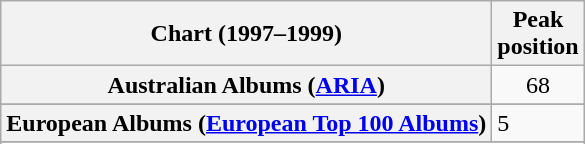<table class="wikitable sortable plainrowheaders">
<tr>
<th scope="col">Chart (1997–1999)</th>
<th scope="col">Peak<br>position</th>
</tr>
<tr>
<th scope="row">Australian Albums (<a href='#'>ARIA</a>)</th>
<td style="text-align:center;">68</td>
</tr>
<tr>
</tr>
<tr>
</tr>
<tr>
</tr>
<tr>
</tr>
<tr>
<th scope="row">European Albums (<a href='#'>European Top 100 Albums</a>)</th>
<td>5</td>
</tr>
<tr>
</tr>
<tr>
</tr>
<tr>
</tr>
<tr>
</tr>
<tr>
</tr>
<tr>
</tr>
<tr>
</tr>
<tr>
</tr>
<tr>
</tr>
</table>
